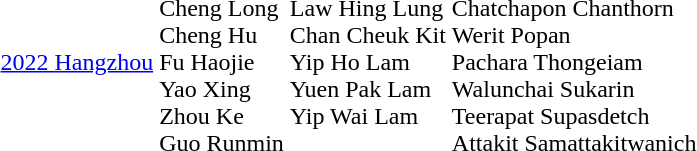<table>
<tr>
<td><a href='#'>2022 Hangzhou</a></td>
<td><br>Cheng Long<br>Cheng Hu<br>Fu Haojie<br>Yao Xing<br>Zhou Ke<br>Guo Runmin</td>
<td valign=top><br>Law Hing Lung<br>Chan Cheuk Kit<br>Yip Ho Lam<br>Yuen Pak Lam<br>Yip Wai Lam</td>
<td><br>Chatchapon Chanthorn<br>Werit Popan<br>Pachara Thongeiam<br>Walunchai Sukarin<br>Teerapat Supasdetch<br>Attakit Samattakitwanich</td>
</tr>
</table>
